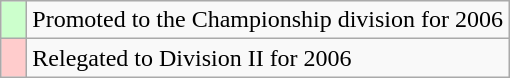<table class="wikitable">
<tr>
<td width=10px bgcolor="#ccffcc"></td>
<td>Promoted to the Championship division for 2006</td>
</tr>
<tr>
<td width=10px bgcolor="#ffcccc"></td>
<td>Relegated to Division II for 2006</td>
</tr>
</table>
